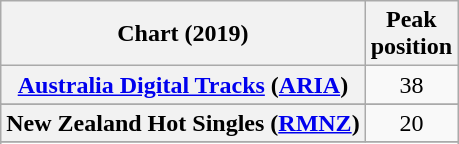<table class="wikitable sortable plainrowheaders" style="text-align:center">
<tr>
<th scope="col">Chart (2019)</th>
<th scope="col">Peak<br>position</th>
</tr>
<tr>
<th scope="row"><a href='#'>Australia Digital Tracks</a> (<a href='#'>ARIA</a>)</th>
<td>38</td>
</tr>
<tr>
</tr>
<tr>
<th scope="row">New Zealand Hot Singles (<a href='#'>RMNZ</a>)</th>
<td>20</td>
</tr>
<tr>
</tr>
<tr>
</tr>
<tr>
</tr>
</table>
